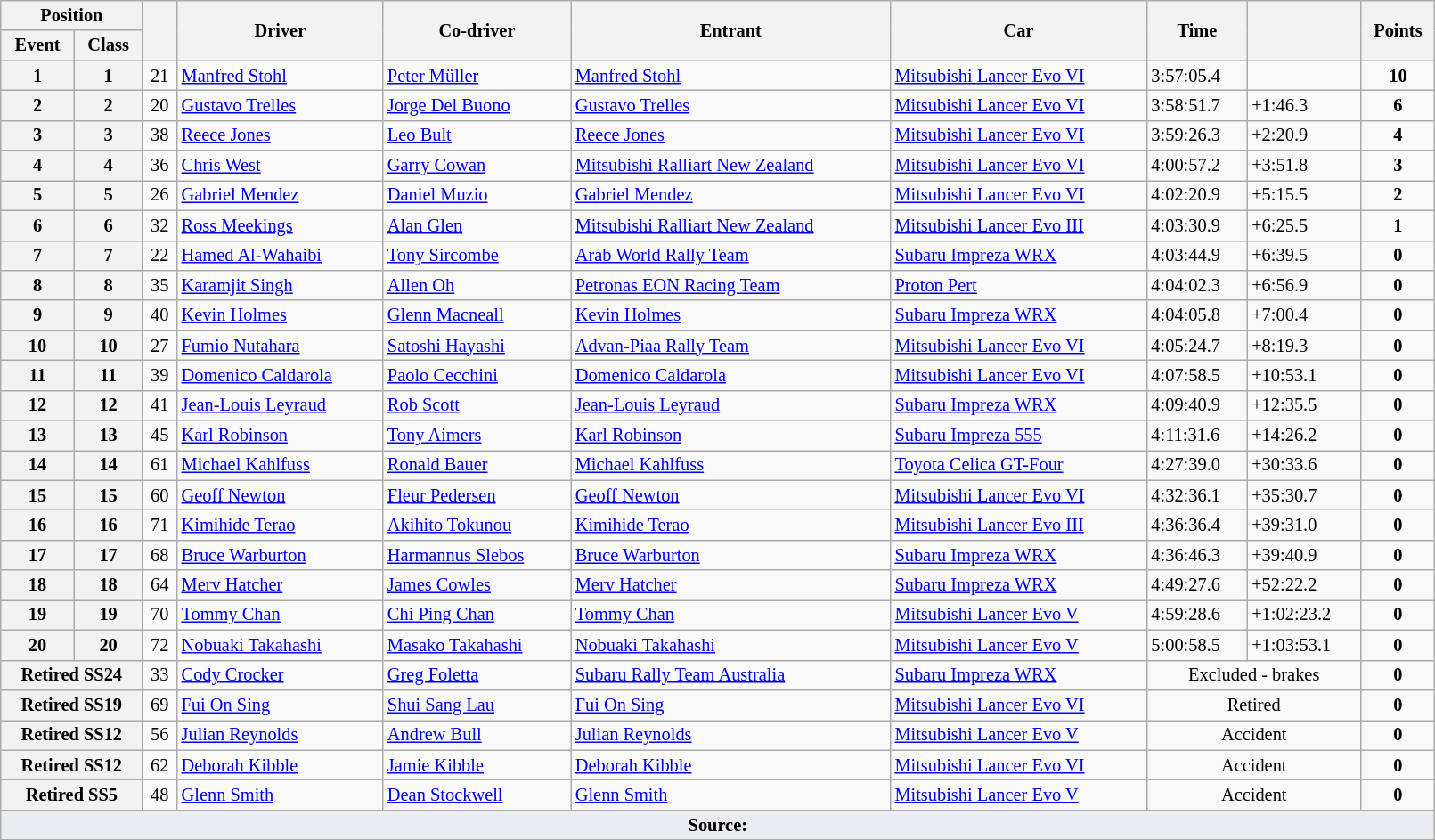<table class="wikitable" width=85% style="font-size: 85%;">
<tr>
<th colspan="2">Position</th>
<th rowspan="2"></th>
<th rowspan="2">Driver</th>
<th rowspan="2">Co-driver</th>
<th rowspan="2">Entrant</th>
<th rowspan="2">Car</th>
<th rowspan="2">Time</th>
<th rowspan="2"></th>
<th rowspan="2">Points</th>
</tr>
<tr>
<th>Event</th>
<th>Class</th>
</tr>
<tr>
<th>1</th>
<th>1</th>
<td align="center">21</td>
<td> <a href='#'>Manfred Stohl</a></td>
<td> <a href='#'>Peter Müller</a></td>
<td> <a href='#'>Manfred Stohl</a></td>
<td><a href='#'>Mitsubishi Lancer Evo VI</a></td>
<td>3:57:05.4</td>
<td></td>
<td align="center"><strong>10</strong></td>
</tr>
<tr>
<th>2</th>
<th>2</th>
<td align="center">20</td>
<td> <a href='#'>Gustavo Trelles</a></td>
<td> <a href='#'>Jorge Del Buono</a></td>
<td> <a href='#'>Gustavo Trelles</a></td>
<td><a href='#'>Mitsubishi Lancer Evo VI</a></td>
<td>3:58:51.7</td>
<td>+1:46.3</td>
<td align="center"><strong>6</strong></td>
</tr>
<tr>
<th>3</th>
<th>3</th>
<td align="center">38</td>
<td> <a href='#'>Reece Jones</a></td>
<td> <a href='#'>Leo Bult</a></td>
<td> <a href='#'>Reece Jones</a></td>
<td><a href='#'>Mitsubishi Lancer Evo VI</a></td>
<td>3:59:26.3</td>
<td>+2:20.9</td>
<td align="center"><strong>4</strong></td>
</tr>
<tr>
<th>4</th>
<th>4</th>
<td align="center">36</td>
<td> <a href='#'>Chris West</a></td>
<td> <a href='#'>Garry Cowan</a></td>
<td> <a href='#'>Mitsubishi Ralliart New Zealand</a></td>
<td><a href='#'>Mitsubishi Lancer Evo VI</a></td>
<td>4:00:57.2</td>
<td>+3:51.8</td>
<td align="center"><strong>3</strong></td>
</tr>
<tr>
<th>5</th>
<th>5</th>
<td align="center">26</td>
<td> <a href='#'>Gabriel Mendez</a></td>
<td> <a href='#'>Daniel Muzio</a></td>
<td> <a href='#'>Gabriel Mendez</a></td>
<td><a href='#'>Mitsubishi Lancer Evo VI</a></td>
<td>4:02:20.9</td>
<td>+5:15.5</td>
<td align="center"><strong>2</strong></td>
</tr>
<tr>
<th>6</th>
<th>6</th>
<td align="center">32</td>
<td> <a href='#'>Ross Meekings</a></td>
<td> <a href='#'>Alan Glen</a></td>
<td> <a href='#'>Mitsubishi Ralliart New Zealand</a></td>
<td><a href='#'>Mitsubishi Lancer Evo III</a></td>
<td>4:03:30.9</td>
<td>+6:25.5</td>
<td align="center"><strong>1</strong></td>
</tr>
<tr>
<th>7</th>
<th>7</th>
<td align="center">22</td>
<td> <a href='#'>Hamed Al-Wahaibi</a></td>
<td> <a href='#'>Tony Sircombe</a></td>
<td> <a href='#'>Arab World Rally Team</a></td>
<td><a href='#'>Subaru Impreza WRX</a></td>
<td>4:03:44.9</td>
<td>+6:39.5</td>
<td align="center"><strong>0</strong></td>
</tr>
<tr>
<th>8</th>
<th>8</th>
<td align="center">35</td>
<td> <a href='#'>Karamjit Singh</a></td>
<td> <a href='#'>Allen Oh</a></td>
<td> <a href='#'>Petronas EON Racing Team</a></td>
<td><a href='#'>Proton Pert</a></td>
<td>4:04:02.3</td>
<td>+6:56.9</td>
<td align="center"><strong>0</strong></td>
</tr>
<tr>
<th>9</th>
<th>9</th>
<td align="center">40</td>
<td> <a href='#'>Kevin Holmes</a></td>
<td> <a href='#'>Glenn Macneall</a></td>
<td> <a href='#'>Kevin Holmes</a></td>
<td><a href='#'>Subaru Impreza WRX</a></td>
<td>4:04:05.8</td>
<td>+7:00.4</td>
<td align="center"><strong>0</strong></td>
</tr>
<tr>
<th>10</th>
<th>10</th>
<td align="center">27</td>
<td> <a href='#'>Fumio Nutahara</a></td>
<td> <a href='#'>Satoshi Hayashi</a></td>
<td> <a href='#'>Advan-Piaa Rally Team</a></td>
<td><a href='#'>Mitsubishi Lancer Evo VI</a></td>
<td>4:05:24.7</td>
<td>+8:19.3</td>
<td align="center"><strong>0</strong></td>
</tr>
<tr>
<th>11</th>
<th>11</th>
<td align="center">39</td>
<td> <a href='#'>Domenico Caldarola</a></td>
<td> <a href='#'>Paolo Cecchini</a></td>
<td> <a href='#'>Domenico Caldarola</a></td>
<td><a href='#'>Mitsubishi Lancer Evo VI</a></td>
<td>4:07:58.5</td>
<td>+10:53.1</td>
<td align="center"><strong>0</strong></td>
</tr>
<tr>
<th>12</th>
<th>12</th>
<td align="center">41</td>
<td> <a href='#'>Jean-Louis Leyraud</a></td>
<td> <a href='#'>Rob Scott</a></td>
<td> <a href='#'>Jean-Louis Leyraud</a></td>
<td><a href='#'>Subaru Impreza WRX</a></td>
<td>4:09:40.9</td>
<td>+12:35.5</td>
<td align="center"><strong>0</strong></td>
</tr>
<tr>
<th>13</th>
<th>13</th>
<td align="center">45</td>
<td> <a href='#'>Karl Robinson</a></td>
<td> <a href='#'>Tony Aimers</a></td>
<td> <a href='#'>Karl Robinson</a></td>
<td><a href='#'>Subaru Impreza 555</a></td>
<td>4:11:31.6</td>
<td>+14:26.2</td>
<td align="center"><strong>0</strong></td>
</tr>
<tr>
<th>14</th>
<th>14</th>
<td align="center">61</td>
<td> <a href='#'>Michael Kahlfuss</a></td>
<td> <a href='#'>Ronald Bauer</a></td>
<td> <a href='#'>Michael Kahlfuss</a></td>
<td><a href='#'>Toyota Celica GT-Four</a></td>
<td>4:27:39.0</td>
<td>+30:33.6</td>
<td align="center"><strong>0</strong></td>
</tr>
<tr>
<th>15</th>
<th>15</th>
<td align="center">60</td>
<td> <a href='#'>Geoff Newton</a></td>
<td> <a href='#'>Fleur Pedersen</a></td>
<td> <a href='#'>Geoff Newton</a></td>
<td><a href='#'>Mitsubishi Lancer Evo VI</a></td>
<td>4:32:36.1</td>
<td>+35:30.7</td>
<td align="center"><strong>0</strong></td>
</tr>
<tr>
<th>16</th>
<th>16</th>
<td align="center">71</td>
<td> <a href='#'>Kimihide Terao</a></td>
<td> <a href='#'>Akihito Tokunou</a></td>
<td> <a href='#'>Kimihide Terao</a></td>
<td><a href='#'>Mitsubishi Lancer Evo III</a></td>
<td>4:36:36.4</td>
<td>+39:31.0</td>
<td align="center"><strong>0</strong></td>
</tr>
<tr>
<th>17</th>
<th>17</th>
<td align="center">68</td>
<td> <a href='#'>Bruce Warburton</a></td>
<td> <a href='#'>Harmannus Slebos</a></td>
<td> <a href='#'>Bruce Warburton</a></td>
<td><a href='#'>Subaru Impreza WRX</a></td>
<td>4:36:46.3</td>
<td>+39:40.9</td>
<td align="center"><strong>0</strong></td>
</tr>
<tr>
<th>18</th>
<th>18</th>
<td align="center">64</td>
<td> <a href='#'>Merv Hatcher</a></td>
<td> <a href='#'>James Cowles</a></td>
<td> <a href='#'>Merv Hatcher</a></td>
<td><a href='#'>Subaru Impreza WRX</a></td>
<td>4:49:27.6</td>
<td>+52:22.2</td>
<td align="center"><strong>0</strong></td>
</tr>
<tr>
<th>19</th>
<th>19</th>
<td align="center">70</td>
<td> <a href='#'>Tommy Chan</a></td>
<td> <a href='#'>Chi Ping Chan</a></td>
<td> <a href='#'>Tommy Chan</a></td>
<td><a href='#'>Mitsubishi Lancer Evo V</a></td>
<td>4:59:28.6</td>
<td>+1:02:23.2</td>
<td align="center"><strong>0</strong></td>
</tr>
<tr>
<th>20</th>
<th>20</th>
<td align="center">72</td>
<td> <a href='#'>Nobuaki Takahashi</a></td>
<td> <a href='#'>Masako Takahashi</a></td>
<td> <a href='#'>Nobuaki Takahashi</a></td>
<td><a href='#'>Mitsubishi Lancer Evo V</a></td>
<td>5:00:58.5</td>
<td>+1:03:53.1</td>
<td align="center"><strong>0</strong></td>
</tr>
<tr>
<th colspan="2">Retired SS24</th>
<td align="center">33</td>
<td> <a href='#'>Cody Crocker</a></td>
<td> <a href='#'>Greg Foletta</a></td>
<td> <a href='#'>Subaru Rally Team Australia</a></td>
<td><a href='#'>Subaru Impreza WRX</a></td>
<td align="center" colspan="2">Excluded - brakes</td>
<td align="center"><strong>0</strong></td>
</tr>
<tr>
<th colspan="2">Retired SS19</th>
<td align="center">69</td>
<td> <a href='#'>Fui On Sing</a></td>
<td> <a href='#'>Shui Sang Lau</a></td>
<td> <a href='#'>Fui On Sing</a></td>
<td><a href='#'>Mitsubishi Lancer Evo VI</a></td>
<td align="center" colspan="2">Retired</td>
<td align="center"><strong>0</strong></td>
</tr>
<tr>
<th colspan="2">Retired SS12</th>
<td align="center">56</td>
<td> <a href='#'>Julian Reynolds</a></td>
<td> <a href='#'>Andrew Bull</a></td>
<td> <a href='#'>Julian Reynolds</a></td>
<td><a href='#'>Mitsubishi Lancer Evo V</a></td>
<td align="center" colspan="2">Accident</td>
<td align="center"><strong>0</strong></td>
</tr>
<tr>
<th colspan="2">Retired SS12</th>
<td align="center">62</td>
<td> <a href='#'>Deborah Kibble</a></td>
<td> <a href='#'>Jamie Kibble</a></td>
<td> <a href='#'>Deborah Kibble</a></td>
<td><a href='#'>Mitsubishi Lancer Evo VI</a></td>
<td align="center" colspan="2">Accident</td>
<td align="center"><strong>0</strong></td>
</tr>
<tr>
<th colspan="2">Retired SS5</th>
<td align="center">48</td>
<td> <a href='#'>Glenn Smith</a></td>
<td> <a href='#'>Dean Stockwell</a></td>
<td> <a href='#'>Glenn Smith</a></td>
<td><a href='#'>Mitsubishi Lancer Evo V</a></td>
<td align="center" colspan="2">Accident</td>
<td align="center"><strong>0</strong></td>
</tr>
<tr>
<td style="background-color:#EAECF0; text-align:center" colspan="10"><strong>Source:</strong></td>
</tr>
<tr>
</tr>
</table>
